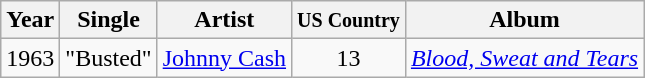<table class="wikitable">
<tr>
<th>Year</th>
<th>Single</th>
<th>Artist</th>
<th><small>US Country</small></th>
<th>Album</th>
</tr>
<tr>
<td>1963</td>
<td>"Busted"</td>
<td><a href='#'>Johnny Cash</a></td>
<td align="center">13</td>
<td><em><a href='#'>Blood, Sweat and Tears</a></em></td>
</tr>
</table>
